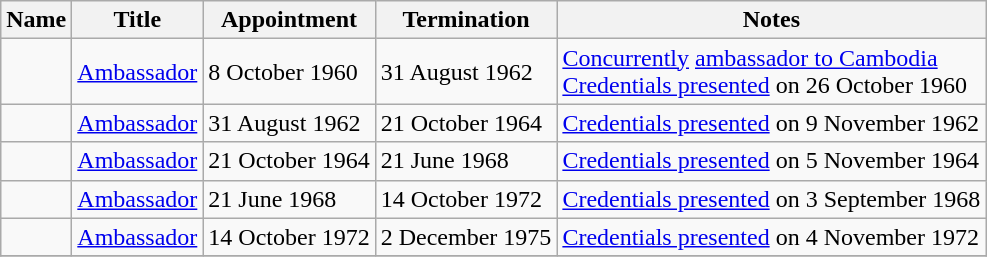<table class="wikitable">
<tr valign="middle">
<th>Name</th>
<th>Title</th>
<th>Appointment</th>
<th>Termination</th>
<th>Notes</th>
</tr>
<tr>
<td></td>
<td><a href='#'>Ambassador</a></td>
<td>8 October 1960</td>
<td>31 August 1962</td>
<td><a href='#'>Concurrently</a> <a href='#'>ambassador to Cambodia</a><br><a href='#'>Credentials presented</a> on 26 October 1960</td>
</tr>
<tr>
<td></td>
<td><a href='#'>Ambassador</a></td>
<td>31 August 1962</td>
<td>21 October 1964</td>
<td><a href='#'>Credentials presented</a> on 9 November 1962</td>
</tr>
<tr>
<td></td>
<td><a href='#'>Ambassador</a></td>
<td>21 October 1964</td>
<td>21 June 1968</td>
<td><a href='#'>Credentials presented</a> on 5 November 1964</td>
</tr>
<tr>
<td></td>
<td><a href='#'>Ambassador</a></td>
<td>21 June 1968</td>
<td>14 October 1972</td>
<td><a href='#'>Credentials presented</a> on 3 September 1968</td>
</tr>
<tr>
<td></td>
<td><a href='#'>Ambassador</a></td>
<td>14 October 1972</td>
<td>2 December 1975</td>
<td><a href='#'>Credentials presented</a> on 4 November 1972</td>
</tr>
<tr>
</tr>
</table>
